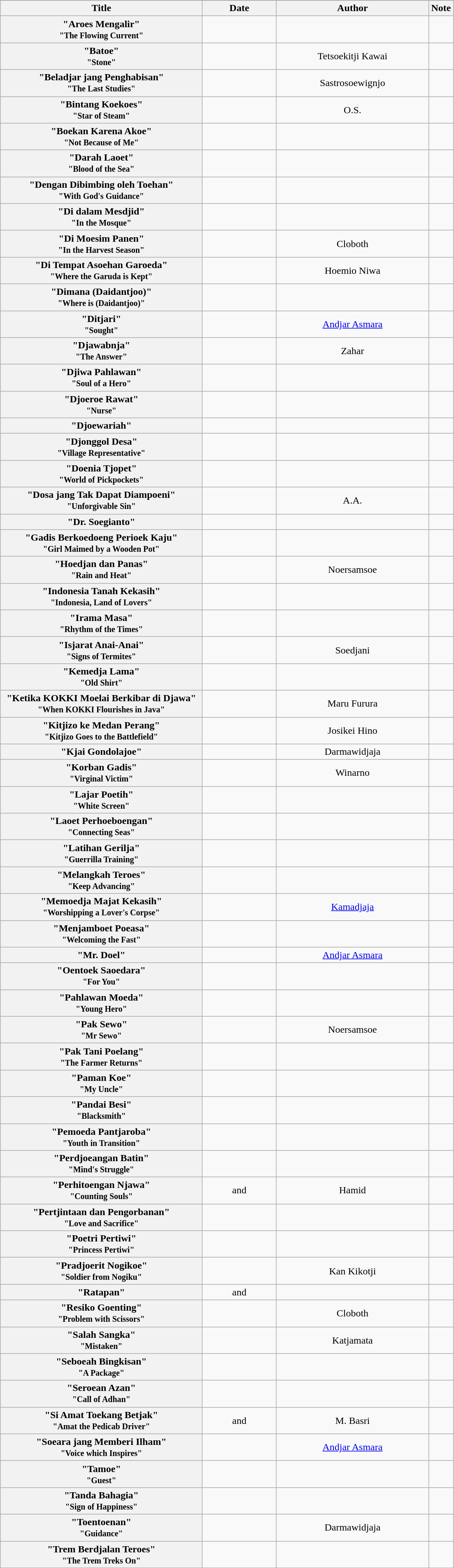<table class="wikitable plainrowheaders sortable" style="text-align: center;">
<tr>
</tr>
<tr>
<th scope="col" style="width:20em;">Title</th>
<th scope="col" style="width:7em;">Date</th>
<th scope="col" style="width:15em;">Author</th>
<th scope="col" style="width:2em;" class="unsortable">Note</th>
</tr>
<tr>
<th scope="row">"Aroes Mengalir"<br><small>"The Flowing Current"</small></th>
<td></td>
<td></td>
<td></td>
</tr>
<tr>
<th scope="row">"Batoe"<br><small>"Stone"</small></th>
<td></td>
<td>Tetsoekitji Kawai</td>
<td></td>
</tr>
<tr>
<th scope="row">"Beladjar jang Penghabisan"<br><small>"The Last Studies"</small></th>
<td></td>
<td>Sastrosoewignjo</td>
<td></td>
</tr>
<tr>
<th scope="row">"Bintang Koekoes"<br><small>"Star of Steam"</small></th>
<td></td>
<td>O.S.</td>
<td></td>
</tr>
<tr>
<th scope="row">"Boekan Karena Akoe"<br><small>"Not Because of Me"</small></th>
<td></td>
<td></td>
<td></td>
</tr>
<tr>
<th scope="row">"Darah Laoet"<br><small>"Blood of the Sea"</small></th>
<td></td>
<td></td>
<td></td>
</tr>
<tr>
<th scope="row">"Dengan Dibimbing oleh Toehan"<br><small>"With God's Guidance"</small></th>
<td></td>
<td></td>
<td></td>
</tr>
<tr>
<th scope="row">"Di dalam Mesdjid"<br><small>"In the Mosque"</small></th>
<td></td>
<td></td>
<td></td>
</tr>
<tr>
<th scope="row">"Di Moesim Panen"<br><small>"In the Harvest Season"</small></th>
<td></td>
<td>Cloboth</td>
<td></td>
</tr>
<tr>
<th scope="row">"Di Tempat Asoehan Garoeda"<br><small>"Where the Garuda is Kept"</small></th>
<td></td>
<td>Hoemio Niwa</td>
<td></td>
</tr>
<tr>
<th scope="row">"Dimana (Daidantjoo)"<br><small>"Where is (Daidantjoo)"</small></th>
<td></td>
<td></td>
<td></td>
</tr>
<tr>
<th scope="row">"Ditjari"<br><small>"Sought"</small></th>
<td></td>
<td><a href='#'>Andjar Asmara</a></td>
<td></td>
</tr>
<tr>
<th scope="row">"Djawabnja"<br><small>"The Answer"</small></th>
<td></td>
<td>Zahar</td>
<td></td>
</tr>
<tr>
<th scope="row">"Djiwa Pahlawan"<br><small>"Soul of a Hero"</small></th>
<td></td>
<td></td>
<td></td>
</tr>
<tr>
<th scope="row">"Djoeroe Rawat"<br><small>"Nurse"</small></th>
<td></td>
<td></td>
<td></td>
</tr>
<tr>
<th scope="row">"Djoewariah"</th>
<td></td>
<td></td>
<td></td>
</tr>
<tr>
<th scope="row">"Djonggol Desa"<br><small>"Village Representative"</small></th>
<td></td>
<td></td>
<td></td>
</tr>
<tr>
<th scope="row">"Doenia Tjopet"<br><small>"World of Pickpockets"</small></th>
<td></td>
<td></td>
<td></td>
</tr>
<tr>
<th scope="row">"Dosa jang Tak Dapat Diampoeni"<br><small>"Unforgivable Sin"</small></th>
<td></td>
<td>A.A.</td>
<td></td>
</tr>
<tr>
<th scope="row">"Dr. Soegianto"</th>
<td></td>
<td></td>
<td></td>
</tr>
<tr>
<th scope="row">"Gadis Berkoedoeng Perioek Kaju"<br><small>"Girl Maimed by a Wooden Pot"</small></th>
<td></td>
<td></td>
<td></td>
</tr>
<tr>
<th scope="row">"Hoedjan dan Panas"<br><small>"Rain and Heat"</small></th>
<td></td>
<td>Noersamsoe</td>
<td></td>
</tr>
<tr>
<th scope="row">"Indonesia Tanah Kekasih"<br><small>"Indonesia, Land of Lovers"</small></th>
<td></td>
<td></td>
<td></td>
</tr>
<tr>
<th scope="row">"Irama Masa"<br><small>"Rhythm of the Times"</small></th>
<td></td>
<td></td>
<td></td>
</tr>
<tr>
<th scope="row">"Isjarat Anai-Anai"<br><small>"Signs of Termites"</small></th>
<td></td>
<td>Soedjani</td>
<td></td>
</tr>
<tr>
<th scope="row">"Kemedja Lama"<br><small>"Old Shirt"</small></th>
<td></td>
<td></td>
<td></td>
</tr>
<tr>
<th scope="row">"Ketika KOKKI Moelai Berkibar di Djawa"<br><small>"When KOKKI Flourishes in Java"</small></th>
<td></td>
<td>Maru Furura</td>
<td></td>
</tr>
<tr>
<th scope="row">"Kitjizo ke Medan Perang"<br><small>"Kitjizo Goes to the Battlefield"</small></th>
<td></td>
<td>Josikei Hino</td>
<td></td>
</tr>
<tr>
<th scope="row">"Kjai Gondolajoe"</th>
<td></td>
<td>Darmawidjaja</td>
<td></td>
</tr>
<tr>
<th scope="row">"Korban Gadis"<br><small>"Virginal Victim"</small></th>
<td></td>
<td>Winarno</td>
<td></td>
</tr>
<tr>
<th scope="row">"Lajar Poetih"<br><small>"White Screen"</small></th>
<td></td>
<td></td>
<td></td>
</tr>
<tr>
<th scope="row">"Laoet Perhoeboengan"<br><small>"Connecting Seas"</small></th>
<td></td>
<td></td>
<td></td>
</tr>
<tr>
<th scope="row">"Latihan Gerilja"<br><small>"Guerrilla Training"</small></th>
<td></td>
<td></td>
<td></td>
</tr>
<tr>
<th scope="row">"Melangkah Teroes"<br><small>"Keep Advancing"</small></th>
<td></td>
<td></td>
<td></td>
</tr>
<tr>
<th scope="row">"Memoedja Majat Kekasih"<br><small>"Worshipping a Lover's Corpse"</small></th>
<td></td>
<td><a href='#'>Kamadjaja</a></td>
<td></td>
</tr>
<tr>
<th scope="row">"Menjamboet Poeasa"<br><small>"Welcoming the Fast"</small></th>
<td></td>
<td></td>
<td></td>
</tr>
<tr>
<th scope="row">"Mr. Doel"</th>
<td></td>
<td><a href='#'>Andjar Asmara</a></td>
<td></td>
</tr>
<tr>
<th scope="row">"Oentoek Saoedara"<br><small>"For You"</small></th>
<td></td>
<td></td>
<td></td>
</tr>
<tr>
<th scope="row">"Pahlawan Moeda"<br><small>"Young Hero"</small></th>
<td></td>
<td></td>
<td></td>
</tr>
<tr>
<th scope="row">"Pak Sewo"<br><small>"Mr Sewo"</small></th>
<td></td>
<td>Noersamsoe</td>
<td></td>
</tr>
<tr>
<th scope="row">"Pak Tani Poelang"<br><small>"The Farmer Returns"</small></th>
<td></td>
<td></td>
<td></td>
</tr>
<tr>
<th scope="row">"Paman Koe"<br><small>"My Uncle"</small></th>
<td></td>
<td></td>
<td></td>
</tr>
<tr>
<th scope="row">"Pandai Besi"<br><small>"Blacksmith"</small></th>
<td></td>
<td></td>
<td></td>
</tr>
<tr>
<th scope="row">"Pemoeda Pantjaroba"<br><small>"Youth in Transition"</small></th>
<td></td>
<td></td>
<td></td>
</tr>
<tr>
<th scope="row">"Perdjoeangan Batin"<br><small>"Mind's Struggle"</small></th>
<td></td>
<td></td>
<td></td>
</tr>
<tr>
<th scope="row">"Perhitoengan Njawa"<br><small>"Counting Souls"</small></th>
<td> and </td>
<td>Hamid</td>
<td></td>
</tr>
<tr>
<th scope="row">"Pertjintaan dan Pengorbanan"<br><small>"Love and Sacrifice"</small></th>
<td></td>
<td></td>
<td></td>
</tr>
<tr>
<th scope="row">"Poetri Pertiwi"<br><small>"Princess Pertiwi"</small></th>
<td></td>
<td></td>
<td></td>
</tr>
<tr>
<th scope="row">"Pradjoerit Nogikoe"<br><small>"Soldier from Nogiku"</small></th>
<td></td>
<td>Kan Kikotji</td>
<td></td>
</tr>
<tr>
<th scope="row">"Ratapan"</th>
<td> and </td>
<td></td>
<td></td>
</tr>
<tr>
<th scope="row">"Resiko Goenting"<br><small>"Problem with Scissors"</small></th>
<td></td>
<td>Cloboth</td>
<td></td>
</tr>
<tr>
<th scope="row">"Salah Sangka"<br><small>"Mistaken"</small></th>
<td></td>
<td>Katjamata</td>
<td></td>
</tr>
<tr>
<th scope="row">"Seboeah Bingkisan"<br><small>"A Package"</small></th>
<td></td>
<td></td>
<td></td>
</tr>
<tr>
<th scope="row">"Seroean Azan"<br><small>"Call of Adhan"</small></th>
<td></td>
<td></td>
<td></td>
</tr>
<tr>
<th scope="row">"Si Amat Toekang Betjak"<br><small>"Amat the Pedicab Driver"</small></th>
<td> and </td>
<td>M. Basri</td>
<td></td>
</tr>
<tr>
<th scope="row">"Soeara jang Memberi Ilham"<br><small>"Voice which Inspires"</small></th>
<td></td>
<td><a href='#'>Andjar Asmara</a></td>
<td></td>
</tr>
<tr>
<th scope="row">"Tamoe"<br><small>"Guest"</small></th>
<td></td>
<td></td>
<td></td>
</tr>
<tr>
<th scope="row">"Tanda Bahagia"<br><small>"Sign of Happiness"</small></th>
<td></td>
<td></td>
<td></td>
</tr>
<tr>
<th scope="row">"Toentoenan"<br><small>"Guidance"</small></th>
<td></td>
<td>Darmawidjaja</td>
<td></td>
</tr>
<tr>
<th scope="row">"Trem Berdjalan Teroes"<br><small>"The Trem Treks On"</small></th>
<td></td>
<td></td>
<td></td>
</tr>
<tr>
</tr>
</table>
